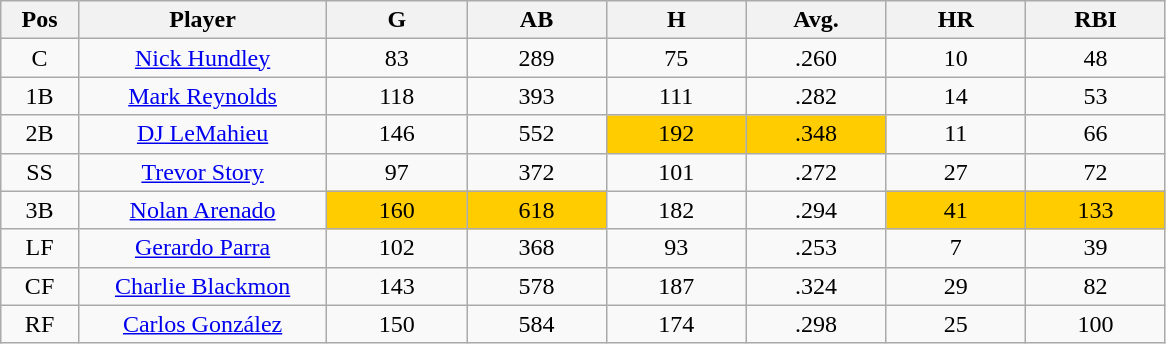<table class="wikitable sortable">
<tr>
<th bgcolor="#DDDDFF" width="5%">Pos</th>
<th bgcolor="#DDDDFF" width="16%">Player</th>
<th bgcolor="#DDDDFF" width="9%">G</th>
<th bgcolor="#DDDDFF" width="9%">AB</th>
<th bgcolor="#DDDDFF" width="9%">H</th>
<th bgcolor="#DDDDFF" width="9%">Avg.</th>
<th bgcolor="#DDDDFF" width="9%">HR</th>
<th bgcolor="#DDDDFF" width="9%">RBI</th>
</tr>
<tr align="center">
<td>C</td>
<td><a href='#'>Nick Hundley</a></td>
<td>83</td>
<td>289</td>
<td>75</td>
<td>.260</td>
<td>10</td>
<td>48</td>
</tr>
<tr align="center">
<td>1B</td>
<td><a href='#'>Mark Reynolds</a></td>
<td>118</td>
<td>393</td>
<td>111</td>
<td>.282</td>
<td>14</td>
<td>53</td>
</tr>
<tr align="center">
<td>2B</td>
<td><a href='#'>DJ LeMahieu</a></td>
<td>146</td>
<td>552</td>
<td bgcolor="#FFCC00">192</td>
<td bgcolor="#FFCC00">.348</td>
<td>11</td>
<td>66</td>
</tr>
<tr align="center">
<td>SS</td>
<td><a href='#'>Trevor Story</a></td>
<td>97</td>
<td>372</td>
<td>101</td>
<td>.272</td>
<td>27</td>
<td>72</td>
</tr>
<tr align="center">
<td>3B</td>
<td><a href='#'>Nolan Arenado</a></td>
<td bgcolor="#FFCC00">160</td>
<td bgcolor="#FFCC00">618</td>
<td>182</td>
<td>.294</td>
<td bgcolor="#FFCC00">41</td>
<td bgcolor="#FFCC00">133</td>
</tr>
<tr align="center">
<td>LF</td>
<td><a href='#'>Gerardo Parra</a></td>
<td>102</td>
<td>368</td>
<td>93</td>
<td>.253</td>
<td>7</td>
<td>39</td>
</tr>
<tr align="center">
<td>CF</td>
<td><a href='#'>Charlie Blackmon</a></td>
<td>143</td>
<td>578</td>
<td>187</td>
<td>.324</td>
<td>29</td>
<td>82</td>
</tr>
<tr align="center">
<td>RF</td>
<td><a href='#'>Carlos González</a></td>
<td>150</td>
<td>584</td>
<td>174</td>
<td>.298</td>
<td>25</td>
<td>100</td>
</tr>
</table>
